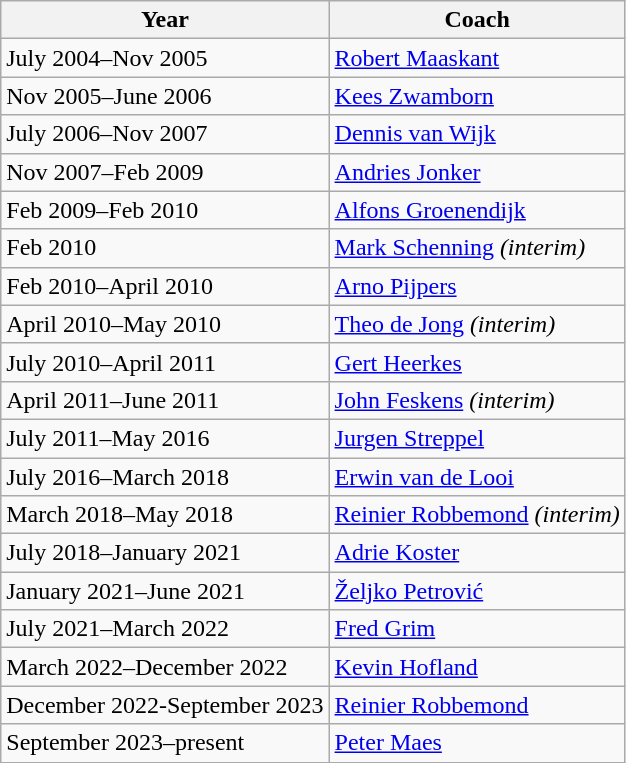<table class="wikitable">
<tr>
<th>Year</th>
<th>Coach</th>
</tr>
<tr>
<td>July 2004–Nov 2005</td>
<td> <a href='#'>Robert Maaskant</a></td>
</tr>
<tr>
<td>Nov 2005–June 2006</td>
<td> <a href='#'>Kees Zwamborn</a></td>
</tr>
<tr>
<td>July 2006–Nov 2007</td>
<td> <a href='#'>Dennis van Wijk</a></td>
</tr>
<tr>
<td>Nov 2007–Feb 2009</td>
<td> <a href='#'>Andries Jonker</a></td>
</tr>
<tr>
<td>Feb 2009–Feb 2010</td>
<td> <a href='#'>Alfons Groenendijk</a></td>
</tr>
<tr>
<td>Feb 2010</td>
<td> <a href='#'>Mark Schenning</a> <em>(interim)</em></td>
</tr>
<tr>
<td>Feb 2010–April 2010</td>
<td> <a href='#'>Arno Pijpers</a></td>
</tr>
<tr>
<td>April 2010–May 2010</td>
<td> <a href='#'>Theo de Jong</a> <em>(interim)</em></td>
</tr>
<tr>
<td>July 2010–April 2011</td>
<td> <a href='#'>Gert Heerkes</a></td>
</tr>
<tr>
<td>April 2011–June 2011</td>
<td> <a href='#'>John Feskens</a> <em>(interim)</em></td>
</tr>
<tr>
<td>July 2011–May 2016</td>
<td> <a href='#'>Jurgen Streppel</a></td>
</tr>
<tr>
<td>July 2016–March 2018</td>
<td> <a href='#'>Erwin van de Looi</a></td>
</tr>
<tr>
<td>March 2018–May 2018</td>
<td> <a href='#'>Reinier Robbemond</a> <em>(interim)</em></td>
</tr>
<tr>
<td>July 2018–January 2021</td>
<td> <a href='#'>Adrie Koster</a></td>
</tr>
<tr>
<td>January 2021–June 2021</td>
<td> <a href='#'>Željko Petrović</a></td>
</tr>
<tr>
<td>July 2021–March 2022</td>
<td> <a href='#'>Fred Grim</a></td>
</tr>
<tr>
<td>March 2022–December 2022</td>
<td> <a href='#'>Kevin Hofland</a></td>
</tr>
<tr>
<td>December 2022-September 2023</td>
<td> <a href='#'>Reinier Robbemond</a></td>
</tr>
<tr>
<td>September 2023–present</td>
<td> <a href='#'>Peter Maes</a></td>
</tr>
</table>
